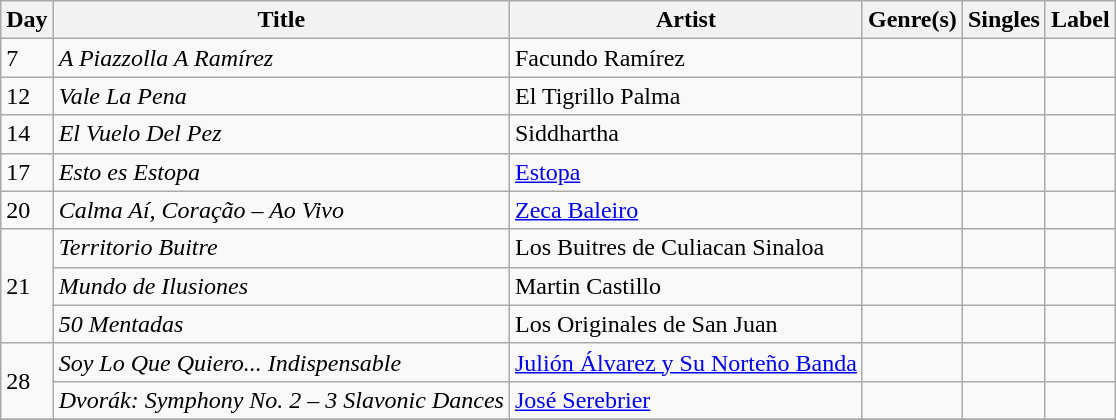<table class="wikitable sortable" style="text-align: left;">
<tr>
<th>Day</th>
<th>Title</th>
<th>Artist</th>
<th>Genre(s)</th>
<th>Singles</th>
<th>Label</th>
</tr>
<tr>
<td>7</td>
<td><em>A Piazzolla A Ramírez</em></td>
<td>Facundo Ramírez</td>
<td></td>
<td></td>
<td></td>
</tr>
<tr>
<td>12</td>
<td><em>Vale La Pena</em></td>
<td>El Tigrillo Palma</td>
<td></td>
<td></td>
<td></td>
</tr>
<tr>
<td>14</td>
<td><em>El Vuelo Del Pez</em></td>
<td>Siddhartha</td>
<td></td>
<td></td>
<td></td>
</tr>
<tr>
<td>17</td>
<td><em>Esto es Estopa</em></td>
<td><a href='#'>Estopa</a></td>
<td></td>
<td></td>
<td></td>
</tr>
<tr>
<td>20</td>
<td><em>Calma Aí, Coração – Ao Vivo</em></td>
<td><a href='#'>Zeca Baleiro</a></td>
<td></td>
<td></td>
<td></td>
</tr>
<tr>
<td rowspan="3">21</td>
<td><em>Territorio Buitre</em></td>
<td>Los Buitres de Culiacan Sinaloa</td>
<td></td>
<td></td>
<td></td>
</tr>
<tr>
<td><em>Mundo de Ilusiones</em></td>
<td>Martin Castillo</td>
<td></td>
<td></td>
<td></td>
</tr>
<tr>
<td><em>50 Mentadas</em></td>
<td>Los Originales de San Juan</td>
<td></td>
<td></td>
<td></td>
</tr>
<tr>
<td rowspan="2">28</td>
<td><em>Soy Lo Que Quiero... Indispensable</em></td>
<td><a href='#'>Julión Álvarez y Su Norteño Banda</a></td>
<td></td>
<td></td>
<td></td>
</tr>
<tr>
<td><em>Dvorák: Symphony No. 2 – 3 Slavonic Dances</em></td>
<td><a href='#'>José Serebrier</a></td>
<td></td>
<td></td>
<td></td>
</tr>
<tr>
</tr>
</table>
